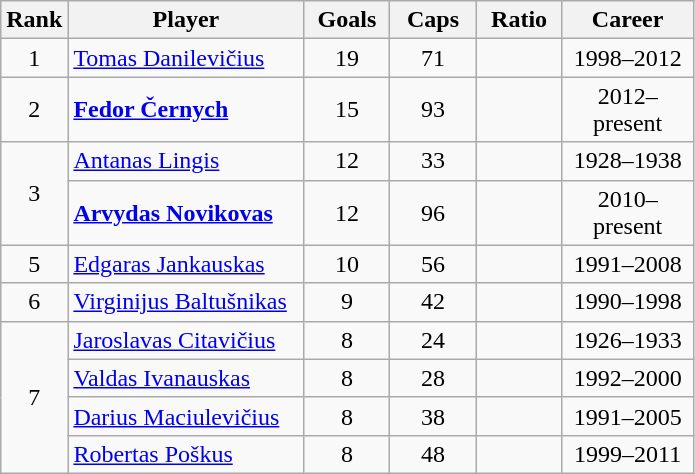<table class="wikitable sortable" style="text-align:center">
<tr>
<th width=20>Rank</th>
<th width=150>Player</th>
<th width=50>Goals</th>
<th width=50>Caps</th>
<th width=50>Ratio</th>
<th width=80>Career</th>
</tr>
<tr>
<td>1</td>
<td style="text-align:left;"><a href='#'>Tomas Danilevičius</a></td>
<td>19</td>
<td>71</td>
<td></td>
<td>1998–2012</td>
</tr>
<tr>
<td>2</td>
<td style="text-align:left;"><strong><a href='#'>Fedor Černych</a></strong></td>
<td>15</td>
<td>93</td>
<td></td>
<td>2012–present</td>
</tr>
<tr>
<td rowspan="2">3</td>
<td style="text-align:left;"><a href='#'>Antanas Lingis</a></td>
<td>12</td>
<td>33</td>
<td></td>
<td>1928–1938</td>
</tr>
<tr>
<td style="text-align:left;"><strong><a href='#'>Arvydas Novikovas</a></strong></td>
<td>12</td>
<td>96</td>
<td></td>
<td>2010–present</td>
</tr>
<tr>
<td>5</td>
<td style="text-align:left;"><a href='#'>Edgaras Jankauskas</a></td>
<td>10</td>
<td>56</td>
<td></td>
<td>1991–2008</td>
</tr>
<tr>
<td>6</td>
<td style="text-align:left;"><a href='#'>Virginijus Baltušnikas</a></td>
<td>9</td>
<td>42</td>
<td></td>
<td>1990–1998</td>
</tr>
<tr>
<td rowspan="4">7</td>
<td style="text-align:left;"><a href='#'>Jaroslavas Citavičius</a></td>
<td>8</td>
<td>24</td>
<td></td>
<td>1926–1933</td>
</tr>
<tr>
<td style="text-align:left;"><a href='#'>Valdas Ivanauskas</a></td>
<td>8</td>
<td>28</td>
<td></td>
<td>1992–2000</td>
</tr>
<tr>
<td style="text-align:left;"><a href='#'>Darius Maciulevičius</a></td>
<td>8</td>
<td>38</td>
<td></td>
<td>1991–2005</td>
</tr>
<tr>
<td style="text-align:left;"><a href='#'>Robertas Poškus</a></td>
<td>8</td>
<td>48</td>
<td></td>
<td>1999–2011</td>
</tr>
</table>
